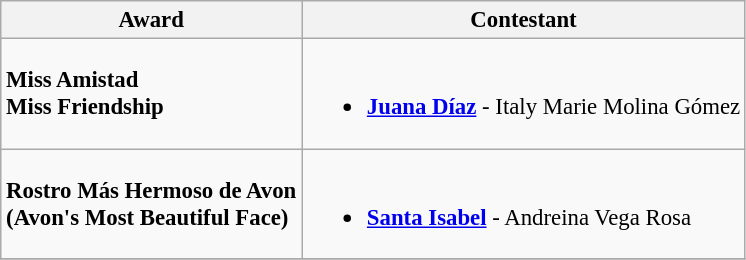<table class="wikitable unsortable" style="font-size:95%;">
<tr>
<th>Award</th>
<th>Contestant</th>
</tr>
<tr>
<td><strong>Miss Amistad</strong><br><strong>Miss Friendship</strong></td>
<td><br><ul><li><strong> <a href='#'>Juana Díaz</a></strong> - Italy Marie Molina Gómez</li></ul></td>
</tr>
<tr>
<td><strong>Rostro Más Hermoso de Avon</strong><br><strong>(Avon's Most Beautiful Face)</strong></td>
<td><br><ul><li><strong> <a href='#'>Santa Isabel</a></strong> - Andreina Vega Rosa</li></ul></td>
</tr>
<tr>
</tr>
</table>
